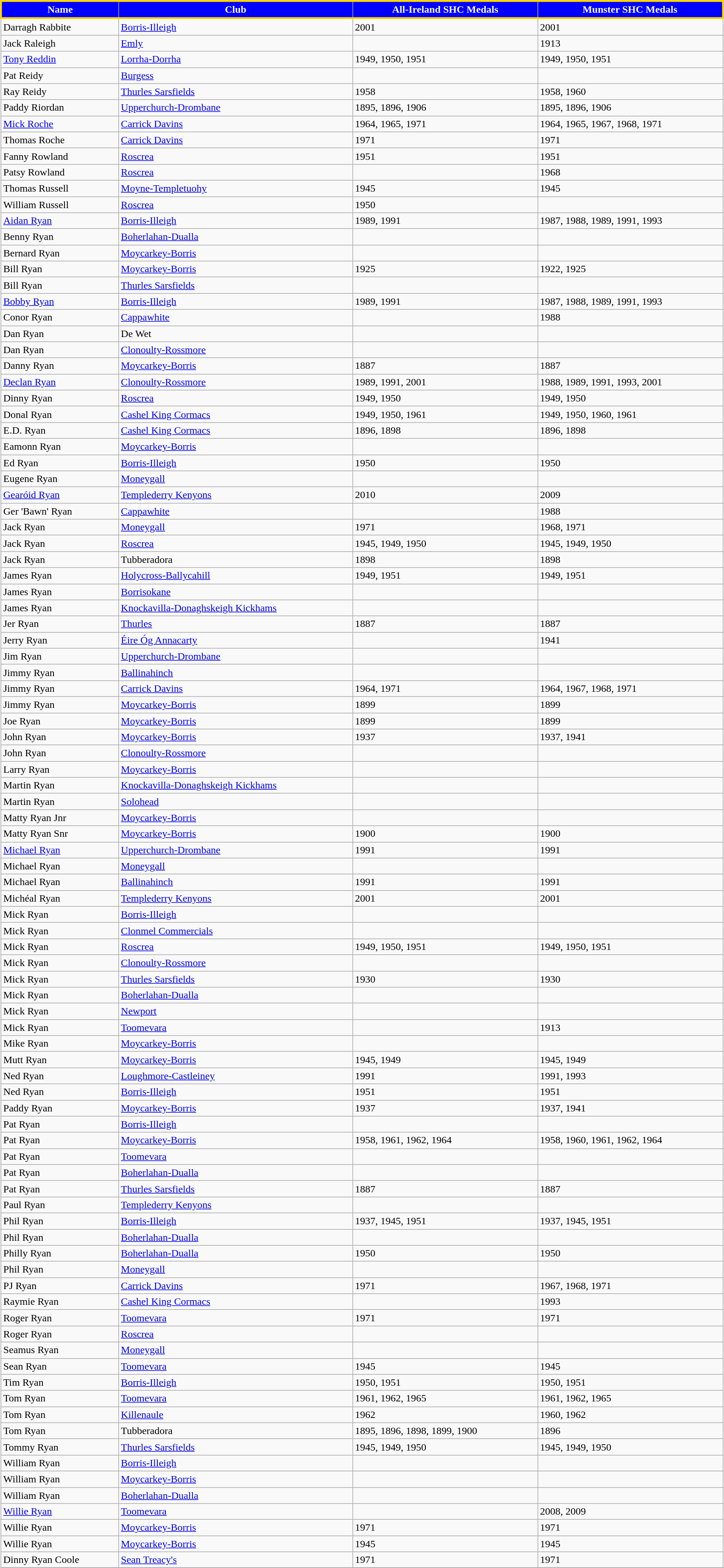<table class="wikitable" width="90%">
<tr style="text-align:center;background:blue;color:white;border:3px solid gold;">
<td><strong>Name</strong></td>
<td><strong>Club</strong></td>
<td><strong>All-Ireland SHC Medals</strong></td>
<td><strong>Munster SHC Medals</strong></td>
</tr>
<tr>
<td>Darragh Rabbite</td>
<td><a href='#'>Borris-Illeigh</a></td>
<td>2001</td>
<td>2001</td>
</tr>
<tr>
<td>Jack Raleigh</td>
<td><a href='#'>Emly</a></td>
<td></td>
<td>1913</td>
</tr>
<tr>
<td><a href='#'>Tony Reddin</a></td>
<td><a href='#'>Lorrha-Dorrha</a></td>
<td>1949, 1950, 1951</td>
<td>1949, 1950, 1951</td>
</tr>
<tr>
<td>Pat Reidy</td>
<td><a href='#'>Burgess</a></td>
<td></td>
<td></td>
</tr>
<tr>
<td>Ray Reidy</td>
<td><a href='#'>Thurles Sarsfields</a></td>
<td>1958</td>
<td>1958, 1960</td>
</tr>
<tr>
<td>Paddy Riordan</td>
<td><a href='#'>Upperchurch-Drombane</a></td>
<td>1895, 1896, 1906</td>
<td>1895, 1896, 1906</td>
</tr>
<tr>
<td><a href='#'>Mick Roche</a></td>
<td><a href='#'>Carrick Davins</a></td>
<td>1964, 1965, 1971</td>
<td>1964, 1965, 1967, 1968, 1971</td>
</tr>
<tr>
<td>Thomas Roche</td>
<td><a href='#'>Carrick Davins</a></td>
<td>1971</td>
<td>1971</td>
</tr>
<tr>
<td>Fanny Rowland</td>
<td><a href='#'>Roscrea</a></td>
<td>1951</td>
<td>1951</td>
</tr>
<tr>
<td>Patsy Rowland</td>
<td><a href='#'>Roscrea</a></td>
<td></td>
<td>1968</td>
</tr>
<tr>
<td>Thomas Russell</td>
<td><a href='#'>Moyne-Templetuohy</a></td>
<td>1945</td>
<td>1945</td>
</tr>
<tr>
<td>William Russell</td>
<td><a href='#'>Roscrea</a></td>
<td>1950</td>
</tr>
<tr>
<td><a href='#'>Aidan Ryan</a></td>
<td><a href='#'>Borris-Illeigh</a></td>
<td>1989, 1991</td>
<td>1987, 1988, 1989, 1991, 1993</td>
</tr>
<tr>
<td>Benny Ryan</td>
<td><a href='#'>Boherlahan-Dualla</a></td>
<td></td>
<td></td>
</tr>
<tr>
<td>Bernard Ryan</td>
<td><a href='#'>Moycarkey-Borris</a></td>
<td></td>
<td></td>
</tr>
<tr>
<td>Bill Ryan</td>
<td><a href='#'>Moycarkey-Borris</a></td>
<td>1925</td>
<td>1922, 1925</td>
</tr>
<tr>
<td>Bill Ryan</td>
<td><a href='#'>Thurles Sarsfields</a></td>
<td></td>
<td></td>
</tr>
<tr>
<td><a href='#'>Bobby Ryan</a></td>
<td><a href='#'>Borris-Illeigh</a></td>
<td>1989, 1991</td>
<td>1987, 1988, 1989, 1991, 1993</td>
</tr>
<tr>
<td>Conor Ryan</td>
<td><a href='#'>Cappawhite</a></td>
<td></td>
<td>1988</td>
</tr>
<tr>
<td>Dan Ryan</td>
<td>De Wet</td>
<td></td>
<td></td>
</tr>
<tr>
<td>Dan Ryan</td>
<td><a href='#'>Clonoulty-Rossmore</a></td>
<td></td>
<td></td>
</tr>
<tr>
<td>Danny Ryan</td>
<td><a href='#'>Moycarkey-Borris</a></td>
<td>1887</td>
<td>1887</td>
</tr>
<tr>
<td><a href='#'>Declan Ryan</a></td>
<td><a href='#'>Clonoulty-Rossmore</a></td>
<td>1989, 1991, 2001</td>
<td>1988, 1989, 1991, 1993, 2001</td>
</tr>
<tr>
<td>Dinny Ryan</td>
<td><a href='#'>Roscrea</a></td>
<td>1949, 1950</td>
<td>1949, 1950</td>
</tr>
<tr>
<td>Donal Ryan</td>
<td><a href='#'>Cashel King Cormacs</a></td>
<td>1949, 1950, 1961</td>
<td>1949, 1950, 1960, 1961</td>
</tr>
<tr>
<td>E.D. Ryan</td>
<td><a href='#'>Cashel King Cormacs</a></td>
<td>1896, 1898</td>
<td>1896, 1898</td>
</tr>
<tr>
<td>Eamonn Ryan</td>
<td><a href='#'>Moycarkey-Borris</a></td>
<td></td>
<td></td>
</tr>
<tr>
<td>Ed Ryan</td>
<td><a href='#'>Borris-Illeigh</a></td>
<td>1950</td>
<td>1950</td>
</tr>
<tr>
<td>Eugene Ryan</td>
<td><a href='#'>Moneygall</a></td>
<td></td>
<td></td>
</tr>
<tr>
<td><a href='#'>Gearóid Ryan</a></td>
<td><a href='#'>Templederry Kenyons</a></td>
<td>2010</td>
<td>2009</td>
</tr>
<tr>
<td>Ger 'Bawn' Ryan</td>
<td><a href='#'>Cappawhite</a></td>
<td></td>
<td>1988</td>
</tr>
<tr>
<td>Jack Ryan</td>
<td><a href='#'>Moneygall</a></td>
<td>1971</td>
<td>1968, 1971</td>
</tr>
<tr>
<td>Jack Ryan</td>
<td><a href='#'>Roscrea</a></td>
<td>1945, 1949, 1950</td>
<td>1945, 1949, 1950</td>
</tr>
<tr>
<td>Jack Ryan</td>
<td>Tubberadora</td>
<td>1898</td>
<td>1898</td>
</tr>
<tr>
<td>James Ryan</td>
<td><a href='#'>Holycross-Ballycahill</a></td>
<td>1949, 1951</td>
<td>1949, 1951</td>
</tr>
<tr>
<td>James Ryan</td>
<td><a href='#'>Borrisokane</a></td>
<td></td>
<td></td>
</tr>
<tr>
<td>James Ryan</td>
<td><a href='#'>Knockavilla-Donaghskeigh Kickhams</a></td>
<td></td>
<td></td>
</tr>
<tr>
<td>Jer Ryan</td>
<td><a href='#'>Thurles</a></td>
<td>1887</td>
<td>1887</td>
</tr>
<tr>
<td>Jerry Ryan</td>
<td><a href='#'>Éire Óg Annacarty</a></td>
<td></td>
<td>1941</td>
</tr>
<tr>
<td>Jim Ryan</td>
<td><a href='#'>Upperchurch-Drombane</a></td>
<td></td>
<td></td>
</tr>
<tr>
<td>Jimmy Ryan</td>
<td><a href='#'>Ballinahinch</a></td>
<td></td>
<td></td>
</tr>
<tr>
<td>Jimmy Ryan</td>
<td><a href='#'>Carrick Davins</a></td>
<td>1964, 1971</td>
<td>1964, 1967, 1968, 1971</td>
</tr>
<tr>
<td>Jimmy Ryan</td>
<td><a href='#'>Moycarkey-Borris</a></td>
<td>1899</td>
<td>1899</td>
</tr>
<tr>
<td>Joe Ryan</td>
<td><a href='#'>Moycarkey-Borris</a></td>
<td>1899</td>
<td>1899</td>
</tr>
<tr>
<td>John Ryan</td>
<td><a href='#'>Moycarkey-Borris</a></td>
<td>1937</td>
<td>1937, 1941</td>
</tr>
<tr>
<td>John Ryan</td>
<td><a href='#'>Clonoulty-Rossmore</a></td>
<td></td>
<td></td>
</tr>
<tr>
<td>Larry Ryan</td>
<td><a href='#'>Moycarkey-Borris</a></td>
<td></td>
<td></td>
</tr>
<tr>
<td>Martin Ryan</td>
<td><a href='#'>Knockavilla-Donaghskeigh Kickhams</a></td>
<td></td>
<td></td>
</tr>
<tr>
<td>Martin Ryan</td>
<td><a href='#'>Solohead</a></td>
<td></td>
<td></td>
</tr>
<tr>
<td>Matty Ryan Jnr</td>
<td><a href='#'>Moycarkey-Borris</a></td>
<td></td>
<td></td>
</tr>
<tr>
<td>Matty Ryan Snr</td>
<td><a href='#'>Moycarkey-Borris</a></td>
<td>1900</td>
<td>1900</td>
</tr>
<tr>
<td><a href='#'>Michael Ryan</a></td>
<td><a href='#'>Upperchurch-Drombane</a></td>
<td>1991</td>
<td>1991</td>
</tr>
<tr>
<td>Michael Ryan</td>
<td><a href='#'>Moneygall</a></td>
<td></td>
<td></td>
</tr>
<tr>
<td>Michael Ryan</td>
<td><a href='#'>Ballinahinch</a></td>
<td>1991</td>
<td>1991</td>
</tr>
<tr>
<td>Michéal Ryan</td>
<td><a href='#'>Templederry Kenyons</a></td>
<td>2001</td>
<td>2001</td>
</tr>
<tr>
<td>Mick Ryan</td>
<td><a href='#'>Borris-Illeigh</a></td>
<td></td>
<td></td>
</tr>
<tr>
<td>Mick Ryan</td>
<td><a href='#'>Clonmel Commercials</a></td>
<td></td>
<td></td>
</tr>
<tr>
<td>Mick Ryan</td>
<td><a href='#'>Roscrea</a></td>
<td>1949, 1950, 1951</td>
<td>1949, 1950, 1951</td>
</tr>
<tr>
<td>Mick Ryan</td>
<td><a href='#'>Clonoulty-Rossmore</a></td>
<td></td>
<td></td>
</tr>
<tr>
<td>Mick Ryan</td>
<td><a href='#'>Thurles Sarsfields</a></td>
<td>1930</td>
<td>1930</td>
</tr>
<tr>
<td>Mick Ryan</td>
<td><a href='#'>Boherlahan-Dualla</a></td>
<td></td>
<td></td>
</tr>
<tr>
<td>Mick Ryan</td>
<td><a href='#'>Newport</a></td>
<td></td>
<td></td>
</tr>
<tr>
<td>Mick Ryan</td>
<td><a href='#'>Toomevara</a></td>
<td></td>
<td>1913</td>
</tr>
<tr>
<td>Mike Ryan</td>
<td><a href='#'>Moycarkey-Borris</a></td>
<td></td>
<td></td>
</tr>
<tr>
<td>Mutt Ryan</td>
<td><a href='#'>Moycarkey-Borris</a></td>
<td>1945, 1949</td>
<td>1945, 1949</td>
</tr>
<tr>
<td>Ned Ryan</td>
<td><a href='#'>Loughmore-Castleiney</a></td>
<td>1991</td>
<td>1991, 1993</td>
</tr>
<tr>
<td>Ned Ryan</td>
<td><a href='#'>Borris-Illeigh</a></td>
<td>1951</td>
<td>1951</td>
</tr>
<tr>
<td>Paddy Ryan</td>
<td><a href='#'>Moycarkey-Borris</a></td>
<td>1937</td>
<td>1937, 1941</td>
</tr>
<tr>
<td>Pat Ryan</td>
<td><a href='#'>Borris-Illeigh</a></td>
<td></td>
<td></td>
</tr>
<tr>
<td>Pat Ryan</td>
<td><a href='#'>Moycarkey-Borris</a></td>
<td>1958, 1961, 1962, 1964</td>
<td>1958, 1960, 1961, 1962, 1964</td>
</tr>
<tr>
<td>Pat Ryan</td>
<td><a href='#'>Toomevara</a></td>
<td></td>
<td></td>
</tr>
<tr>
<td>Pat Ryan</td>
<td><a href='#'>Boherlahan-Dualla</a></td>
<td></td>
<td></td>
</tr>
<tr>
<td>Pat Ryan</td>
<td><a href='#'>Thurles Sarsfields</a></td>
<td>1887</td>
<td>1887</td>
</tr>
<tr>
<td>Paul Ryan</td>
<td><a href='#'>Templederry Kenyons</a></td>
<td></td>
<td></td>
</tr>
<tr>
<td>Phil Ryan</td>
<td><a href='#'>Borris-Illeigh</a></td>
<td>1937, 1945, 1951</td>
<td>1937, 1945, 1951</td>
</tr>
<tr>
<td>Phil Ryan</td>
<td><a href='#'>Boherlahan-Dualla</a></td>
<td></td>
<td></td>
</tr>
<tr>
<td>Philly Ryan</td>
<td><a href='#'>Boherlahan-Dualla</a></td>
<td>1950</td>
<td>1950</td>
</tr>
<tr>
<td>Phil Ryan</td>
<td><a href='#'>Moneygall</a></td>
<td></td>
<td></td>
</tr>
<tr>
<td>PJ Ryan</td>
<td><a href='#'>Carrick Davins</a></td>
<td>1971</td>
<td>1967, 1968, 1971</td>
</tr>
<tr>
<td>Raymie Ryan</td>
<td><a href='#'>Cashel King Cormacs</a></td>
<td></td>
<td>1993</td>
</tr>
<tr>
<td>Roger Ryan</td>
<td><a href='#'>Toomevara</a></td>
<td>1971</td>
<td>1971</td>
</tr>
<tr>
<td>Roger Ryan</td>
<td><a href='#'>Roscrea</a></td>
<td></td>
<td></td>
</tr>
<tr>
<td>Seamus Ryan</td>
<td><a href='#'>Moneygall</a></td>
<td></td>
<td></td>
</tr>
<tr>
<td>Sean Ryan</td>
<td><a href='#'>Toomevara</a></td>
<td>1945</td>
<td>1945</td>
</tr>
<tr>
<td>Tim Ryan</td>
<td><a href='#'>Borris-Illeigh</a></td>
<td>1950, 1951</td>
<td>1950, 1951</td>
</tr>
<tr>
<td>Tom Ryan</td>
<td><a href='#'>Toomevara</a></td>
<td>1961, 1962, 1965</td>
<td>1961, 1962, 1965</td>
</tr>
<tr>
<td>Tom Ryan</td>
<td><a href='#'>Killenaule</a></td>
<td>1962</td>
<td>1960, 1962</td>
</tr>
<tr>
<td>Tom Ryan</td>
<td>Tubberadora</td>
<td>1895, 1896, 1898, 1899, 1900</td>
<td>1896</td>
</tr>
<tr>
<td>Tommy Ryan</td>
<td><a href='#'>Thurles Sarsfields</a></td>
<td>1945, 1949, 1950</td>
<td>1945, 1949, 1950</td>
</tr>
<tr>
<td>William Ryan</td>
<td><a href='#'>Borris-Illeigh</a></td>
<td></td>
<td></td>
</tr>
<tr>
<td>William Ryan</td>
<td><a href='#'>Moycarkey-Borris</a></td>
<td></td>
<td></td>
</tr>
<tr>
<td>William Ryan</td>
<td><a href='#'>Boherlahan-Dualla</a></td>
<td></td>
<td></td>
</tr>
<tr>
<td><a href='#'>Willie Ryan</a></td>
<td><a href='#'>Toomevara</a></td>
<td></td>
<td>2008, 2009</td>
</tr>
<tr>
<td>Willie Ryan</td>
<td><a href='#'>Moycarkey-Borris</a></td>
<td>1971</td>
<td>1971</td>
</tr>
<tr>
<td>Willie Ryan</td>
<td><a href='#'>Moycarkey-Borris</a></td>
<td>1945</td>
<td>1945</td>
</tr>
<tr>
<td>Dinny Ryan Coole</td>
<td><a href='#'>Sean Treacy's</a></td>
<td>1971</td>
<td>1971</td>
</tr>
<tr>
</tr>
</table>
